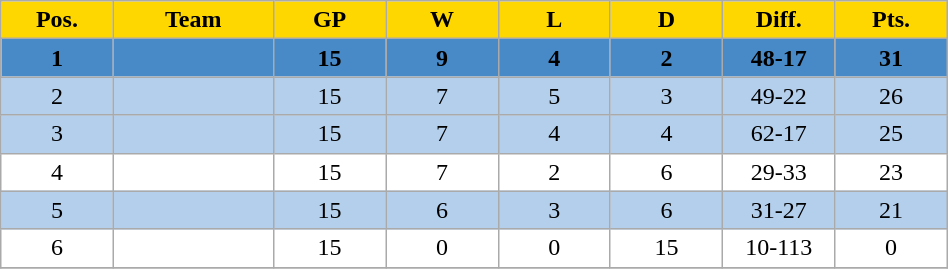<table class="sortable wikitable" style="background:white; width:50%; text-align:left">
<tr>
<th style="background:gold; width:7%">Pos.</th>
<th style="background:gold; width:10%">Team</th>
<th style="background:gold; width:7%">GP</th>
<th style="background:gold; width:7%">W</th>
<th style="background:gold; width:7%">L</th>
<th style="background:gold; width:7%">D</th>
<th style="background:gold; width:7%">Diff.</th>
<th style="background:gold; width:7%">Pts.</th>
</tr>
<tr bgcolor=#488AC7>
<td align=center><strong>1</strong></td>
<td><strong></strong></td>
<td align=center><strong>15</strong></td>
<td align=center><strong>9</strong></td>
<td align=center><strong>4</strong></td>
<td align=center><strong>2</strong></td>
<td align=center><strong>48-17</strong></td>
<td align=center><strong>31</strong></td>
</tr>
<tr bgcolor=#B4CFEC>
<td align=center>2</td>
<td></td>
<td align=center>15</td>
<td align=center>7</td>
<td align=center>5</td>
<td align=center>3</td>
<td align=center>49-22</td>
<td align=center>26</td>
</tr>
<tr bgcolor=#B4CFEC>
<td align=center>3</td>
<td></td>
<td align=center>15</td>
<td align=center>7</td>
<td align=center>4</td>
<td align=center>4</td>
<td align=center>62-17</td>
<td align=center>25</td>
</tr>
<tr>
<td align=center>4</td>
<td></td>
<td align=center>15</td>
<td align=center>7</td>
<td align=center>2</td>
<td align=center>6</td>
<td align=center>29-33</td>
<td align=center>23</td>
</tr>
<tr bgcolor=#B4CFEC>
<td align=center>5</td>
<td></td>
<td align=center>15</td>
<td align=center>6</td>
<td align=center>3</td>
<td align=center>6</td>
<td align=center>31-27</td>
<td align=center>21</td>
</tr>
<tr>
<td align=center>6</td>
<td></td>
<td align=center>15</td>
<td align=center>0</td>
<td align=center>0</td>
<td align=center>15</td>
<td align=center>10-113</td>
<td align=center>0</td>
</tr>
<tr>
</tr>
</table>
